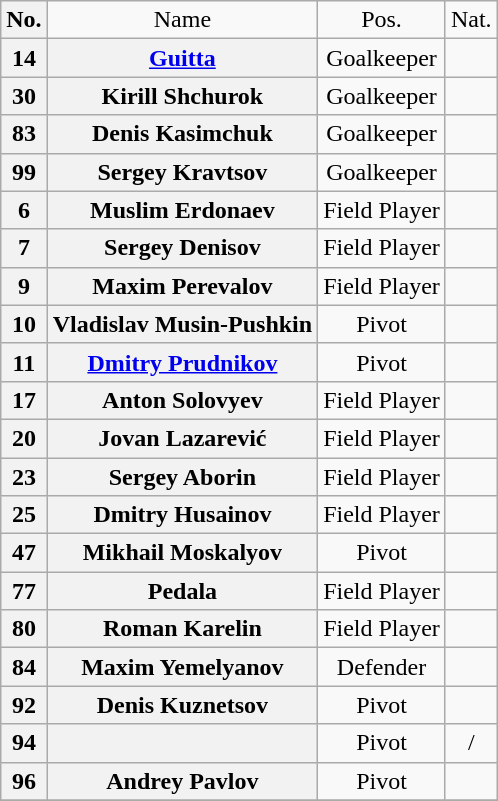<table class="wikitable sortable" align="center" style="text-align:center;">
<tr>
<th>No.</th>
<td>Name</td>
<td>Pos.</td>
<td>Nat.</td>
</tr>
<tr>
<th>14</th>
<th><a href='#'>Guitta</a></th>
<td>Goalkeeper</td>
<td></td>
</tr>
<tr>
<th>30</th>
<th>Kirill Shchurok</th>
<td>Goalkeeper</td>
<td></td>
</tr>
<tr>
<th>83</th>
<th>Denis Kasimchuk</th>
<td>Goalkeeper</td>
<td></td>
</tr>
<tr>
<th>99</th>
<th>Sergey Kravtsov</th>
<td>Goalkeeper</td>
<td></td>
</tr>
<tr>
<th>6</th>
<th>Muslim Erdonaev</th>
<td>Field Player</td>
<td></td>
</tr>
<tr>
<th>7</th>
<th>Sergey Denisov</th>
<td>Field Player</td>
<td></td>
</tr>
<tr>
<th>9</th>
<th>Maxim Perevalov</th>
<td>Field Player</td>
<td></td>
</tr>
<tr>
<th>10</th>
<th>Vladislav Musin-Pushkin</th>
<td>Pivot</td>
<td></td>
</tr>
<tr>
<th>11</th>
<th><a href='#'>Dmitry Prudnikov</a></th>
<td>Pivot</td>
<td></td>
</tr>
<tr>
<th>17</th>
<th>Anton Solovyev</th>
<td>Field Player</td>
<td></td>
</tr>
<tr>
<th>20</th>
<th>Jovan Lazarević</th>
<td>Field Player</td>
<td></td>
</tr>
<tr>
<th>23</th>
<th>Sergey Aborin</th>
<td>Field Player</td>
<td></td>
</tr>
<tr>
<th>25</th>
<th>Dmitry Husainov</th>
<td>Field Player</td>
<td></td>
</tr>
<tr>
<th>47</th>
<th>Mikhail Moskalyov</th>
<td>Pivot</td>
<td></td>
</tr>
<tr>
<th>77</th>
<th>Pedala</th>
<td>Field Player</td>
<td></td>
</tr>
<tr>
<th>80</th>
<th>Roman Karelin</th>
<td>Field Player</td>
<td></td>
</tr>
<tr>
<th>84</th>
<th>Maxim Yemelyanov</th>
<td>Defender</td>
<td></td>
</tr>
<tr>
<th>92</th>
<th>Denis Kuznetsov</th>
<td>Pivot</td>
<td></td>
</tr>
<tr>
<th>94</th>
<th></th>
<td>Pivot</td>
<td>/</td>
</tr>
<tr>
<th>96</th>
<th>Andrey Pavlov</th>
<td>Pivot</td>
<td></td>
</tr>
<tr>
</tr>
</table>
